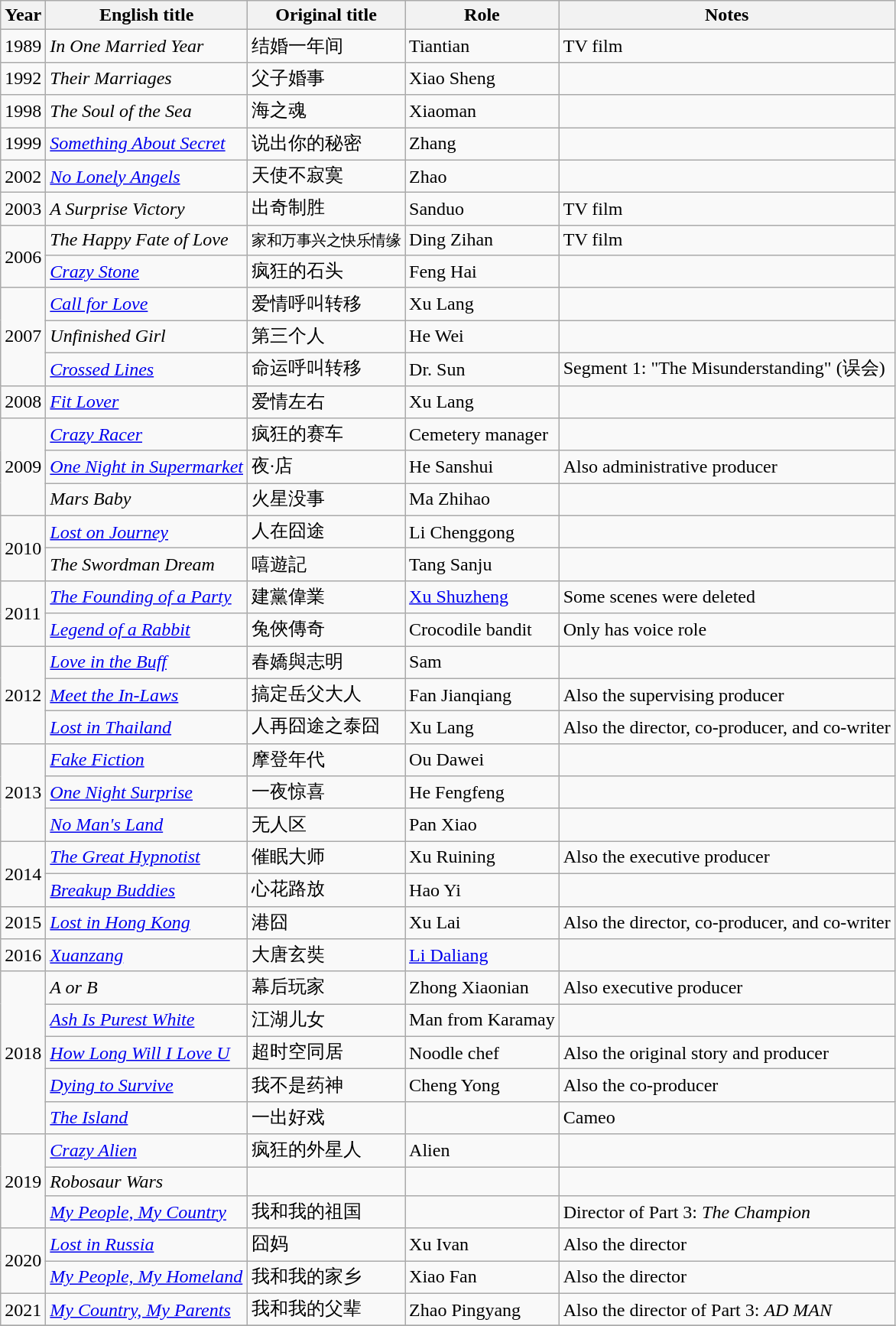<table class="wikitable sortable">
<tr>
<th>Year</th>
<th>English title</th>
<th>Original title</th>
<th>Role</th>
<th class="unsortable">Notes</th>
</tr>
<tr>
<td>1989</td>
<td><em>In One Married Year</em></td>
<td>结婚一年间</td>
<td>Tiantian</td>
<td>TV film</td>
</tr>
<tr>
<td>1992</td>
<td><em>Their Marriages</em></td>
<td>父子婚事</td>
<td>Xiao Sheng</td>
<td></td>
</tr>
<tr>
<td>1998</td>
<td><em>The Soul of the Sea</em></td>
<td>海之魂</td>
<td>Xiaoman</td>
<td></td>
</tr>
<tr>
<td>1999</td>
<td><em><a href='#'>Something About Secret</a></em></td>
<td>说出你的秘密</td>
<td>Zhang</td>
<td></td>
</tr>
<tr>
<td>2002</td>
<td><em><a href='#'>No Lonely Angels</a></em></td>
<td>天使不寂寞</td>
<td>Zhao</td>
<td></td>
</tr>
<tr>
<td>2003</td>
<td><em>A Surprise Victory</em></td>
<td>出奇制胜</td>
<td>Sanduo</td>
<td>TV film</td>
</tr>
<tr>
<td rowspan=2>2006</td>
<td><em>The Happy Fate of Love</em></td>
<td><small>家和万事兴之快乐情缘</small></td>
<td>Ding Zihan</td>
<td>TV film</td>
</tr>
<tr>
<td><em><a href='#'>Crazy Stone</a></em></td>
<td>疯狂的石头</td>
<td>Feng Hai</td>
<td></td>
</tr>
<tr>
<td rowspan=3>2007</td>
<td><em><a href='#'>Call for Love</a></em></td>
<td>爱情呼叫转移</td>
<td>Xu Lang</td>
<td></td>
</tr>
<tr>
<td><em>Unfinished Girl</em></td>
<td>第三个人</td>
<td>He Wei</td>
<td></td>
</tr>
<tr>
<td><em><a href='#'>Crossed Lines</a></em></td>
<td>命运呼叫转移</td>
<td>Dr. Sun</td>
<td>Segment 1: "The Misunderstanding" (误会)</td>
</tr>
<tr>
<td>2008</td>
<td><em><a href='#'>Fit Lover</a></em></td>
<td>爱情左右</td>
<td>Xu Lang</td>
<td></td>
</tr>
<tr>
<td rowspan=3>2009</td>
<td><em><a href='#'>Crazy Racer</a></em></td>
<td>疯狂的赛车</td>
<td>Cemetery manager</td>
<td></td>
</tr>
<tr>
<td><em><a href='#'>One Night in Supermarket</a></em></td>
<td>夜·店</td>
<td>He Sanshui</td>
<td>Also administrative producer</td>
</tr>
<tr>
<td><em>Mars Baby</em></td>
<td>火星没事</td>
<td>Ma Zhihao</td>
<td></td>
</tr>
<tr>
<td rowspan=2>2010</td>
<td><em><a href='#'>Lost on Journey</a></em></td>
<td>人在囧途</td>
<td>Li Chenggong</td>
<td></td>
</tr>
<tr>
<td><em>The Swordman Dream</em></td>
<td>嘻遊記</td>
<td>Tang Sanju</td>
<td></td>
</tr>
<tr>
<td rowspan=2>2011</td>
<td><em><a href='#'>The Founding of a Party</a></em></td>
<td>建黨偉業</td>
<td><a href='#'>Xu Shuzheng</a></td>
<td>Some scenes were deleted</td>
</tr>
<tr>
<td><em><a href='#'>Legend of a Rabbit</a></em></td>
<td>兔俠傳奇</td>
<td>Crocodile bandit</td>
<td>Only has voice role</td>
</tr>
<tr>
<td rowspan=3>2012</td>
<td><em><a href='#'>Love in the Buff</a></em></td>
<td>春嬌與志明</td>
<td>Sam</td>
<td></td>
</tr>
<tr>
<td><em><a href='#'>Meet the In-Laws</a></em></td>
<td>搞定岳父大人</td>
<td>Fan Jianqiang</td>
<td>Also the supervising producer</td>
</tr>
<tr>
<td><em><a href='#'>Lost in Thailand</a></em></td>
<td>人再囧途之泰囧</td>
<td>Xu Lang</td>
<td>Also the director, co-producer, and co-writer</td>
</tr>
<tr>
<td rowspan=3>2013</td>
<td><em><a href='#'>Fake Fiction</a></em></td>
<td>摩登年代</td>
<td>Ou Dawei</td>
<td></td>
</tr>
<tr>
<td><em><a href='#'>One Night Surprise</a></em></td>
<td>一夜惊喜</td>
<td>He Fengfeng</td>
<td></td>
</tr>
<tr>
<td><em><a href='#'>No Man's Land</a></em></td>
<td>无人区</td>
<td>Pan Xiao</td>
<td></td>
</tr>
<tr>
<td rowspan=2>2014</td>
<td><em><a href='#'>The Great Hypnotist</a></em></td>
<td>催眠大师</td>
<td>Xu Ruining</td>
<td>Also the executive producer</td>
</tr>
<tr>
<td><em><a href='#'>Breakup Buddies</a></em></td>
<td>心花路放</td>
<td>Hao Yi</td>
<td></td>
</tr>
<tr>
<td>2015</td>
<td><em><a href='#'>Lost in Hong Kong</a></em></td>
<td>港囧</td>
<td>Xu Lai</td>
<td>Also the director, co-producer, and co-writer</td>
</tr>
<tr>
<td>2016</td>
<td><em><a href='#'>Xuanzang</a></em></td>
<td>大唐玄奘</td>
<td><a href='#'>Li Daliang</a></td>
<td></td>
</tr>
<tr>
<td rowspan=5>2018</td>
<td><em>A or B</em></td>
<td>幕后玩家</td>
<td>Zhong Xiaonian</td>
<td>Also executive producer</td>
</tr>
<tr>
<td><em><a href='#'>Ash Is Purest White</a></em></td>
<td>江湖儿女</td>
<td>Man from Karamay</td>
<td></td>
</tr>
<tr>
<td><em><a href='#'>How Long Will I Love U</a></em></td>
<td>超时空同居</td>
<td>Noodle chef</td>
<td>Also the original story and producer</td>
</tr>
<tr>
<td><em><a href='#'>Dying to Survive</a></em></td>
<td>我不是药神</td>
<td>Cheng Yong</td>
<td>Also the co-producer</td>
</tr>
<tr>
<td><em><a href='#'>The Island</a></em></td>
<td>一出好戏</td>
<td></td>
<td>Cameo</td>
</tr>
<tr>
<td rowspan=3>2019</td>
<td><em><a href='#'>Crazy Alien</a></em></td>
<td>疯狂的外星人</td>
<td>Alien</td>
<td></td>
</tr>
<tr>
<td><em>Robosaur Wars</em></td>
<td></td>
<td></td>
<td></td>
</tr>
<tr>
<td><em><a href='#'>My People, My Country</a></em></td>
<td>我和我的祖国</td>
<td></td>
<td>Director of Part 3: <em>The Champion</em></td>
</tr>
<tr>
<td rowspan=2>2020</td>
<td><em><a href='#'>Lost in Russia</a></em></td>
<td>囧妈</td>
<td>Xu Ivan</td>
<td>Also the director</td>
</tr>
<tr>
<td><em><a href='#'>My People, My Homeland</a></em></td>
<td>我和我的家乡</td>
<td>Xiao Fan</td>
<td>Also the director</td>
</tr>
<tr>
<td>2021</td>
<td><em><a href='#'>My Country, My Parents</a></em></td>
<td>我和我的父辈</td>
<td>Zhao Pingyang</td>
<td>Also the director of Part 3: <em>AD MAN</em></td>
</tr>
<tr>
</tr>
</table>
